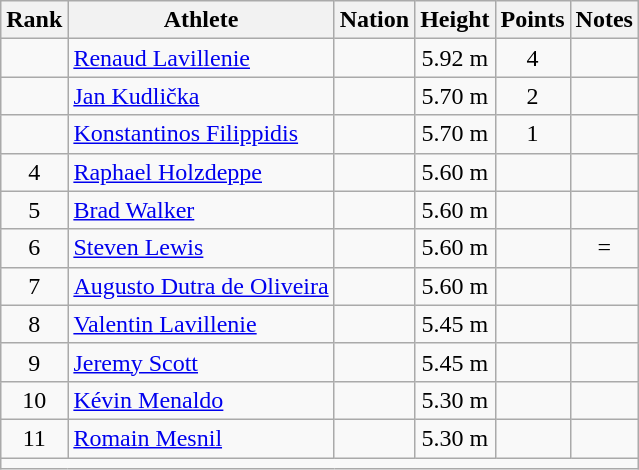<table class="wikitable mw-datatable sortable" style="text-align:center;">
<tr>
<th>Rank</th>
<th>Athlete</th>
<th>Nation</th>
<th>Height</th>
<th>Points</th>
<th>Notes</th>
</tr>
<tr>
<td></td>
<td align=left><a href='#'>Renaud Lavillenie</a></td>
<td align=left></td>
<td>5.92 m</td>
<td>4</td>
<td></td>
</tr>
<tr>
<td></td>
<td align=left><a href='#'>Jan Kudlička</a></td>
<td align=left></td>
<td>5.70 m</td>
<td>2</td>
<td></td>
</tr>
<tr>
<td></td>
<td align=left><a href='#'>Konstantinos Filippidis</a></td>
<td align=left></td>
<td>5.70 m</td>
<td>1</td>
<td></td>
</tr>
<tr>
<td>4</td>
<td align=left><a href='#'>Raphael Holzdeppe</a></td>
<td align=left></td>
<td>5.60 m</td>
<td></td>
<td></td>
</tr>
<tr>
<td>5</td>
<td align=left><a href='#'>Brad Walker</a></td>
<td align=left></td>
<td>5.60 m</td>
<td></td>
<td></td>
</tr>
<tr>
<td>6</td>
<td align=left><a href='#'>Steven Lewis</a></td>
<td align=left></td>
<td>5.60 m</td>
<td></td>
<td>=</td>
</tr>
<tr>
<td>7</td>
<td align=left><a href='#'>Augusto Dutra de Oliveira</a></td>
<td align=left></td>
<td>5.60 m</td>
<td></td>
<td></td>
</tr>
<tr>
<td>8</td>
<td align=left><a href='#'>Valentin Lavillenie</a></td>
<td align=left></td>
<td>5.45 m</td>
<td></td>
<td></td>
</tr>
<tr>
<td>9</td>
<td align=left><a href='#'>Jeremy Scott</a></td>
<td align=left></td>
<td>5.45 m</td>
<td></td>
<td></td>
</tr>
<tr>
<td>10</td>
<td align=left><a href='#'>Kévin Menaldo</a></td>
<td align=left></td>
<td>5.30 m</td>
<td></td>
<td></td>
</tr>
<tr>
<td>11</td>
<td align=left><a href='#'>Romain Mesnil</a></td>
<td align=left></td>
<td>5.30 m</td>
<td></td>
<td></td>
</tr>
<tr class="sortbottom">
<td colspan=6></td>
</tr>
</table>
